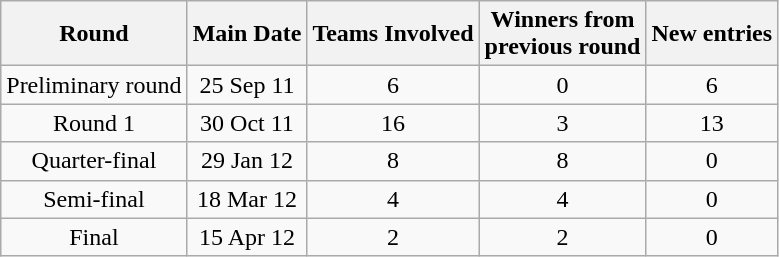<table class="wikitable">
<tr>
<th align=center>Round</th>
<th>Main Date</th>
<th>Teams Involved</th>
<th>Winners from <br>previous round</th>
<th>New entries</th>
</tr>
<tr>
<td align=center>Preliminary round</td>
<td align=center>25 Sep 11</td>
<td align=center>6</td>
<td align=center>0</td>
<td align=center>6</td>
</tr>
<tr>
<td align=center>Round 1</td>
<td align=center>30 Oct 11</td>
<td align=center>16</td>
<td align=center>3</td>
<td align=center>13</td>
</tr>
<tr>
<td align=center>Quarter-final</td>
<td align=center>29 Jan 12</td>
<td align=center>8</td>
<td align=center>8</td>
<td align=center>0</td>
</tr>
<tr>
<td align=center>Semi-final</td>
<td align=center>18 Mar 12</td>
<td align=center>4</td>
<td align=center>4</td>
<td align=center>0</td>
</tr>
<tr>
<td align=center>Final</td>
<td align=center>15 Apr 12</td>
<td align=center>2</td>
<td align=center>2</td>
<td align=center>0</td>
</tr>
</table>
